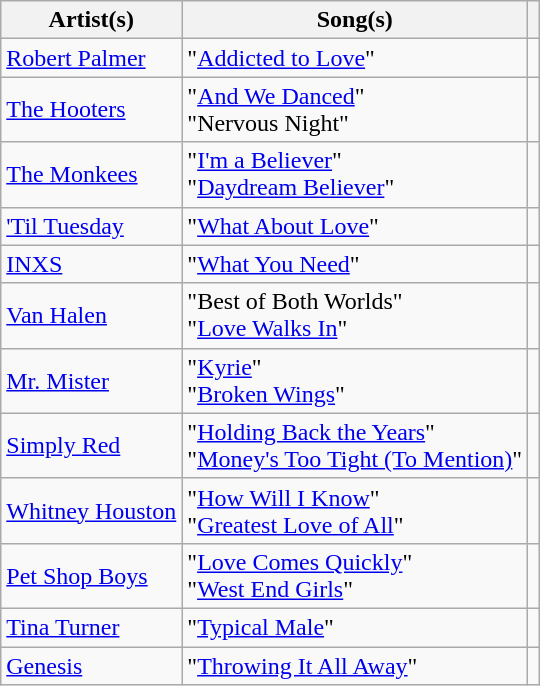<table class="wikitable plainrowheaders">
<tr>
<th scope="col">Artist(s)</th>
<th scope="col">Song(s)</th>
<th scope="col"></th>
</tr>
<tr>
<td><a href='#'>Robert Palmer</a></td>
<td>"<a href='#'>Addicted to Love</a>"</td>
<td style="text-align:center;"></td>
</tr>
<tr>
<td><a href='#'>The Hooters</a></td>
<td>"<a href='#'>And We Danced</a>"<br>"Nervous Night"</td>
<td style="text-align:center;"></td>
</tr>
<tr>
<td><a href='#'>The Monkees</a></td>
<td>"<a href='#'>I'm a Believer</a>"<br>"<a href='#'>Daydream Believer</a>"</td>
<td style="text-align:center;"></td>
</tr>
<tr>
<td><a href='#'>'Til Tuesday</a></td>
<td>"<a href='#'>What About Love</a>"</td>
<td style="text-align:center;"></td>
</tr>
<tr>
<td><a href='#'>INXS</a></td>
<td>"<a href='#'>What You Need</a>"</td>
<td style="text-align:center;"></td>
</tr>
<tr>
<td><a href='#'>Van Halen</a></td>
<td>"Best of Both Worlds"<br>"<a href='#'>Love Walks In</a>" <br></td>
<td style="text-align:center;"></td>
</tr>
<tr>
<td><a href='#'>Mr. Mister</a></td>
<td>"<a href='#'>Kyrie</a>"<br>"<a href='#'>Broken Wings</a>"</td>
<td style="text-align:center;"></td>
</tr>
<tr>
<td><a href='#'>Simply Red</a></td>
<td>"<a href='#'>Holding Back the Years</a>"<br>"<a href='#'>Money's Too Tight (To Mention)</a>"</td>
<td style="text-align:center;"></td>
</tr>
<tr>
<td><a href='#'>Whitney Houston</a></td>
<td>"<a href='#'>How Will I Know</a>"<br>"<a href='#'>Greatest Love of All</a>"</td>
<td style="text-align:center;"></td>
</tr>
<tr>
<td><a href='#'>Pet Shop Boys</a></td>
<td>"<a href='#'>Love Comes Quickly</a>"<br>"<a href='#'>West End Girls</a>"</td>
<td style="text-align:center;"></td>
</tr>
<tr>
<td><a href='#'>Tina Turner</a></td>
<td>"<a href='#'>Typical Male</a>"</td>
<td style="text-align:center;"></td>
</tr>
<tr>
<td><a href='#'>Genesis</a></td>
<td>"<a href='#'>Throwing It All Away</a>" <br></td>
<td style="text-align:center;"></td>
</tr>
</table>
